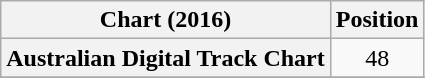<table class="wikitable plainrowheaders" style="text-align:center">
<tr>
<th scope="col">Chart (2016)</th>
<th scope="col">Position</th>
</tr>
<tr>
<th scope="row">Australian Digital Track Chart</th>
<td>48</td>
</tr>
<tr>
</tr>
</table>
